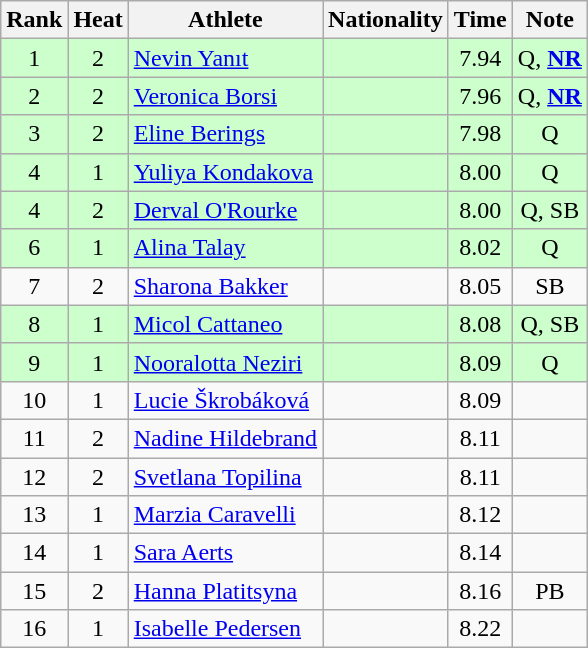<table class="wikitable sortable" style="text-align:center">
<tr>
<th>Rank</th>
<th>Heat</th>
<th>Athlete</th>
<th>Nationality</th>
<th>Time</th>
<th>Note</th>
</tr>
<tr bgcolor=ccffcc>
<td>1</td>
<td>2</td>
<td align=left><a href='#'>Nevin Yanıt</a></td>
<td align=left></td>
<td>7.94</td>
<td>Q, <strong><a href='#'>NR</a></strong></td>
</tr>
<tr bgcolor=ccffcc>
<td>2</td>
<td>2</td>
<td align=left><a href='#'>Veronica Borsi</a></td>
<td align=left></td>
<td>7.96</td>
<td>Q, <strong><a href='#'>NR</a></strong></td>
</tr>
<tr bgcolor=ccffcc>
<td>3</td>
<td>2</td>
<td align=left><a href='#'>Eline Berings</a></td>
<td align=left></td>
<td>7.98</td>
<td>Q</td>
</tr>
<tr bgcolor=ccffcc>
<td>4</td>
<td>1</td>
<td align=left><a href='#'>Yuliya Kondakova</a></td>
<td align=left></td>
<td>8.00</td>
<td>Q</td>
</tr>
<tr bgcolor=ccffcc>
<td>4</td>
<td>2</td>
<td align=left><a href='#'>Derval O'Rourke</a></td>
<td align=left></td>
<td>8.00</td>
<td>Q, SB</td>
</tr>
<tr bgcolor=ccffcc>
<td>6</td>
<td>1</td>
<td align=left><a href='#'>Alina Talay</a></td>
<td align=left></td>
<td>8.02</td>
<td>Q</td>
</tr>
<tr>
<td>7</td>
<td>2</td>
<td align=left><a href='#'>Sharona Bakker</a></td>
<td align=left></td>
<td>8.05</td>
<td>SB</td>
</tr>
<tr bgcolor=ccffcc>
<td>8</td>
<td>1</td>
<td align=left><a href='#'>Micol Cattaneo</a></td>
<td align=left></td>
<td>8.08</td>
<td>Q, SB</td>
</tr>
<tr bgcolor=ccffcc>
<td>9</td>
<td>1</td>
<td align=left><a href='#'>Nooralotta Neziri</a></td>
<td align=left></td>
<td>8.09</td>
<td>Q</td>
</tr>
<tr>
<td>10</td>
<td>1</td>
<td align=left><a href='#'>Lucie Škrobáková</a></td>
<td align=left></td>
<td>8.09</td>
<td></td>
</tr>
<tr>
<td>11</td>
<td>2</td>
<td align=left><a href='#'>Nadine Hildebrand</a></td>
<td align=left></td>
<td>8.11</td>
<td></td>
</tr>
<tr>
<td>12</td>
<td>2</td>
<td align=left><a href='#'>Svetlana Topilina</a></td>
<td align=left></td>
<td>8.11</td>
<td></td>
</tr>
<tr>
<td>13</td>
<td>1</td>
<td align=left><a href='#'>Marzia Caravelli</a></td>
<td align=left></td>
<td>8.12</td>
<td></td>
</tr>
<tr>
<td>14</td>
<td>1</td>
<td align=left><a href='#'>Sara Aerts</a></td>
<td align=left></td>
<td>8.14</td>
<td></td>
</tr>
<tr>
<td>15</td>
<td>2</td>
<td align=left><a href='#'>Hanna Platitsyna</a></td>
<td align=left></td>
<td>8.16</td>
<td>PB</td>
</tr>
<tr>
<td>16</td>
<td>1</td>
<td align=left><a href='#'>Isabelle Pedersen</a></td>
<td align=left></td>
<td>8.22</td>
<td></td>
</tr>
</table>
